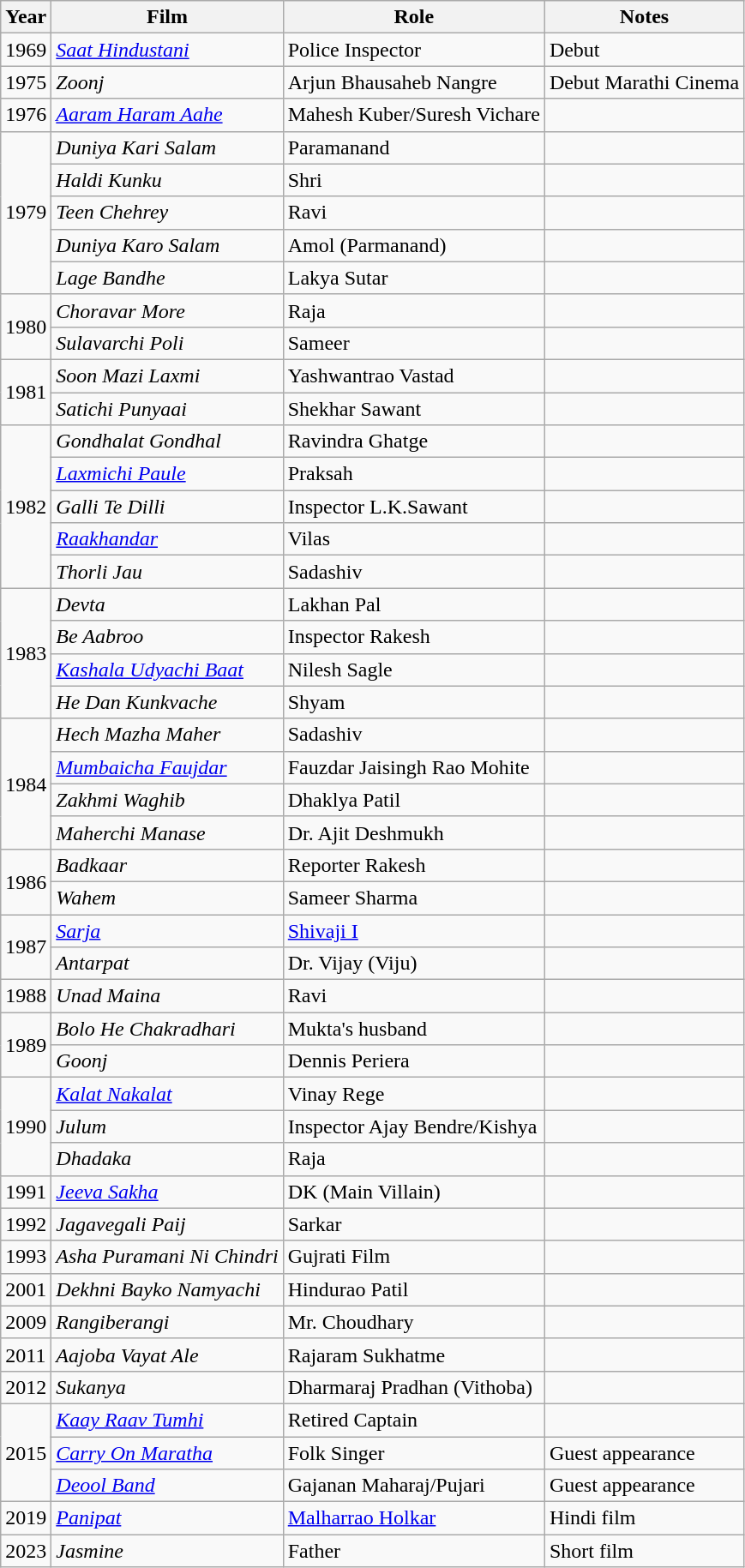<table class="wikitable">
<tr>
<th>Year</th>
<th>Film</th>
<th>Role</th>
<th>Notes</th>
</tr>
<tr>
<td>1969</td>
<td><em><a href='#'>Saat Hindustani</a></em></td>
<td>Police Inspector</td>
<td>Debut</td>
</tr>
<tr>
<td>1975</td>
<td><em>Zoonj</em></td>
<td>Arjun Bhausaheb Nangre</td>
<td>Debut Marathi Cinema</td>
</tr>
<tr>
<td>1976</td>
<td><em><a href='#'>Aaram Haram Aahe</a></em></td>
<td>Mahesh Kuber/Suresh Vichare</td>
<td></td>
</tr>
<tr>
<td rowspan="5">1979</td>
<td><em>Duniya Kari Salam</em></td>
<td>Paramanand</td>
<td></td>
</tr>
<tr>
<td><em>Haldi Kunku</em></td>
<td>Shri</td>
<td></td>
</tr>
<tr>
<td><em>Teen Chehrey</em></td>
<td>Ravi</td>
<td></td>
</tr>
<tr>
<td><em>Duniya Karo Salam</em></td>
<td>Amol (Parmanand)</td>
<td></td>
</tr>
<tr>
<td><em>Lage Bandhe</em></td>
<td>Lakya Sutar</td>
<td></td>
</tr>
<tr>
<td rowspan="2">1980</td>
<td><em>Choravar More</em></td>
<td>Raja</td>
<td></td>
</tr>
<tr>
<td><em>Sulavarchi Poli</em></td>
<td>Sameer</td>
<td></td>
</tr>
<tr>
<td rowspan="2">1981</td>
<td><em>Soon Mazi Laxmi</em></td>
<td>Yashwantrao Vastad</td>
<td></td>
</tr>
<tr>
<td><em>Satichi Punyaai</em></td>
<td>Shekhar Sawant</td>
<td></td>
</tr>
<tr>
<td rowspan="5">1982</td>
<td><em>Gondhalat Gondhal</em></td>
<td>Ravindra Ghatge</td>
<td></td>
</tr>
<tr>
<td><em><a href='#'>Laxmichi Paule</a></em></td>
<td>Praksah</td>
<td></td>
</tr>
<tr>
<td><em>Galli Te Dilli</em></td>
<td>Inspector L.K.Sawant</td>
<td></td>
</tr>
<tr>
<td><em><a href='#'>Raakhandar</a></em></td>
<td>Vilas</td>
<td></td>
</tr>
<tr>
<td><em>Thorli Jau</em></td>
<td>Sadashiv</td>
<td></td>
</tr>
<tr>
<td rowspan="4">1983</td>
<td><em>Devta</em></td>
<td>Lakhan Pal</td>
<td></td>
</tr>
<tr>
<td><em>Be Aabroo</em></td>
<td>Inspector Rakesh</td>
<td></td>
</tr>
<tr>
<td><em><a href='#'>Kashala Udyachi Baat</a></em></td>
<td>Nilesh Sagle</td>
<td></td>
</tr>
<tr>
<td><em>He Dan Kunkvache</em></td>
<td>Shyam</td>
<td></td>
</tr>
<tr>
<td rowspan="4">1984</td>
<td><em>Hech Mazha Maher</em></td>
<td>Sadashiv</td>
<td></td>
</tr>
<tr>
<td><em><a href='#'>Mumbaicha Faujdar</a></em></td>
<td>Fauzdar Jaisingh Rao Mohite</td>
<td></td>
</tr>
<tr>
<td><em>Zakhmi Waghib</em></td>
<td>Dhaklya Patil</td>
<td></td>
</tr>
<tr>
<td><em>Maherchi Manase</em></td>
<td>Dr. Ajit Deshmukh</td>
<td></td>
</tr>
<tr>
<td rowspan="2">1986</td>
<td><em>Badkaar</em></td>
<td>Reporter Rakesh</td>
<td></td>
</tr>
<tr>
<td><em>Wahem</em></td>
<td>Sameer Sharma</td>
<td></td>
</tr>
<tr>
<td rowspan="2">1987</td>
<td><em><a href='#'>Sarja</a></em></td>
<td><a href='#'>Shivaji I</a></td>
<td></td>
</tr>
<tr>
<td><em>Antarpat</em></td>
<td>Dr. Vijay (Viju)</td>
<td></td>
</tr>
<tr>
<td>1988</td>
<td><em>Unad Maina</em></td>
<td>Ravi</td>
<td></td>
</tr>
<tr>
<td rowspan="2">1989</td>
<td><em>Bolo He Chakradhari</em></td>
<td>Mukta's husband</td>
<td></td>
</tr>
<tr>
<td><em>Goonj</em></td>
<td>Dennis Periera</td>
<td></td>
</tr>
<tr>
<td rowspan="3">1990</td>
<td><em><a href='#'>Kalat Nakalat</a></em></td>
<td>Vinay Rege</td>
<td></td>
</tr>
<tr>
<td><em>Julum</em></td>
<td>Inspector Ajay Bendre/Kishya</td>
<td></td>
</tr>
<tr>
<td><em>Dhadaka</em></td>
<td>Raja</td>
<td></td>
</tr>
<tr>
<td>1991</td>
<td><em><a href='#'>Jeeva Sakha</a></em></td>
<td>DK (Main Villain)</td>
<td></td>
</tr>
<tr>
<td>1992</td>
<td><em>Jagavegali Paij</em></td>
<td>Sarkar</td>
<td></td>
</tr>
<tr>
<td>1993</td>
<td><em>Asha Puramani Ni Chindri</em></td>
<td>Gujrati Film</td>
<td></td>
</tr>
<tr>
<td>2001</td>
<td><em>Dekhni Bayko Namyachi</em></td>
<td>Hindurao Patil</td>
<td></td>
</tr>
<tr>
<td>2009</td>
<td><em>Rangiberangi</em></td>
<td>Mr. Choudhary</td>
<td></td>
</tr>
<tr>
<td>2011</td>
<td><em>Aajoba Vayat Ale</em></td>
<td>Rajaram Sukhatme</td>
<td></td>
</tr>
<tr>
<td>2012</td>
<td><em>Sukanya</em></td>
<td>Dharmaraj Pradhan (Vithoba)</td>
<td></td>
</tr>
<tr>
<td rowspan="3">2015</td>
<td><em><a href='#'>Kaay Raav Tumhi</a></em></td>
<td>Retired Captain</td>
<td></td>
</tr>
<tr>
<td><em><a href='#'>Carry On Maratha</a></em></td>
<td>Folk Singer</td>
<td>Guest appearance</td>
</tr>
<tr>
<td><em><a href='#'>Deool Band</a></em></td>
<td>Gajanan Maharaj/Pujari</td>
<td>Guest appearance</td>
</tr>
<tr>
<td>2019</td>
<td><a href='#'><em>Panipat</em></a></td>
<td><a href='#'>Malharrao Holkar</a></td>
<td>Hindi film</td>
</tr>
<tr>
<td>2023</td>
<td><em>Jasmine</em></td>
<td>Father</td>
<td>Short film</td>
</tr>
</table>
